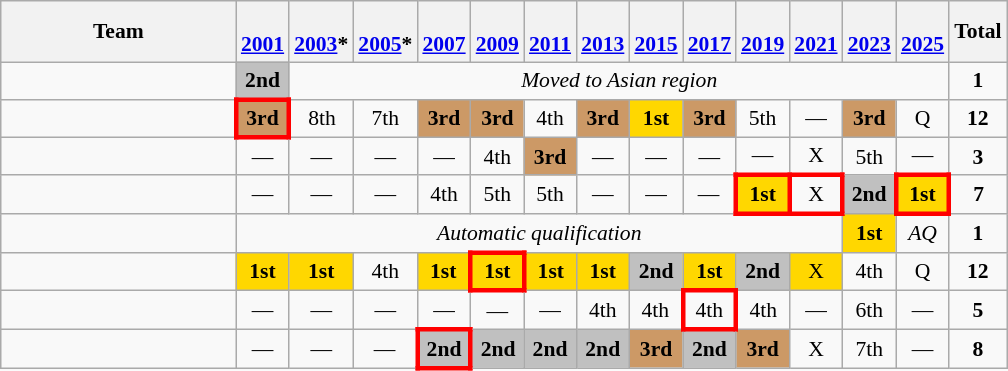<table class="wikitable" style="text-align:center; font-size:90%">
<tr>
<th width=150>Team</th>
<th><br><a href='#'>2001</a></th>
<th><br><a href='#'>2003</a>*</th>
<th><br><a href='#'>2005</a>*</th>
<th><br><a href='#'>2007</a></th>
<th><br><a href='#'>2009</a></th>
<th><br><a href='#'>2011</a></th>
<th><br><a href='#'>2013</a></th>
<th><br><a href='#'>2015</a></th>
<th><br><a href='#'>2017</a></th>
<th><br><a href='#'>2019</a></th>
<th><br><a href='#'>2021</a></th>
<th><br><a href='#'>2023</a></th>
<th><br><a href='#'>2025</a></th>
<th>Total</th>
</tr>
<tr>
<td align=left><em></em></td>
<td bgcolor=Silver><strong>2nd</strong></td>
<td colspan="12"><em>Moved to Asian region</em></td>
<td><strong>1</strong></td>
</tr>
<tr>
<td align=left></td>
<td style="border: 3px solid red" bgcolor=#cc9966><strong>3rd</strong></td>
<td>8th</td>
<td>7th</td>
<td bgcolor=#cc9966><strong>3rd</strong></td>
<td bgcolor=#cc9966><strong>3rd</strong></td>
<td>4th</td>
<td bgcolor=#cc9966><strong>3rd</strong></td>
<td bgcolor=Gold><strong>1st</strong></td>
<td bgcolor=#cc9966><strong>3rd</strong></td>
<td>5th</td>
<td>—</td>
<td bgcolor=#cc9966><strong>3rd</strong></td>
<td>Q</td>
<td><strong>12</strong></td>
</tr>
<tr>
<td align=left></td>
<td>—</td>
<td>—</td>
<td>—</td>
<td>—</td>
<td>4th</td>
<td bgcolor=#cc9966><strong>3rd</strong></td>
<td>—</td>
<td>—</td>
<td>—</td>
<td>—</td>
<td>X</td>
<td>5th</td>
<td>—</td>
<td><strong>3</strong></td>
</tr>
<tr>
<td align=left></td>
<td>—</td>
<td>—</td>
<td>—</td>
<td>4th</td>
<td>5th</td>
<td>5th</td>
<td>—</td>
<td>—</td>
<td>—</td>
<td style="border: 3px solid red" bgcolor=Gold><strong>1st</strong></td>
<td style="border: 3px solid red">X</td>
<td bgcolor=Silver><strong>2nd</strong></td>
<td style="border: 3px solid red" bgcolor=Gold><strong>1st</strong></td>
<td><strong>7</strong></td>
</tr>
<tr>
<td align=left></td>
<td colspan="11"><em>Automatic qualification</em></td>
<td bgcolor=Gold><strong>1st</strong></td>
<td><em>AQ</em></td>
<td><strong>1</strong></td>
</tr>
<tr>
<td align=left></td>
<td bgcolor=Gold><strong>1st</strong></td>
<td bgcolor=Gold><strong>1st</strong></td>
<td>4th</td>
<td bgcolor=Gold><strong>1st</strong></td>
<td style="border: 3px solid red" bgcolor=Gold><strong>1st</strong></td>
<td bgcolor=Gold><strong>1st</strong></td>
<td bgcolor=Gold><strong>1st</strong></td>
<td bgcolor=Silver><strong>2nd</strong></td>
<td bgcolor=Gold><strong>1st</strong></td>
<td bgcolor=Silver><strong>2nd</strong></td>
<td bgcolor=Gold>X</td>
<td>4th</td>
<td>Q</td>
<td><strong>12</strong></td>
</tr>
<tr>
<td align=left></td>
<td>—</td>
<td>—</td>
<td>—</td>
<td>—</td>
<td>—</td>
<td>—</td>
<td>4th</td>
<td>4th</td>
<td style="border: 3px solid red">4th</td>
<td>4th</td>
<td>—</td>
<td>6th</td>
<td>—</td>
<td><strong>5</strong></td>
</tr>
<tr>
<td align=left></td>
<td>—</td>
<td>—</td>
<td>—</td>
<td style="border: 3px solid red" bgcolor=Silver><strong>2nd</strong></td>
<td bgcolor=Silver><strong>2nd</strong></td>
<td bgcolor=Silver><strong>2nd</strong></td>
<td bgcolor=Silver><strong>2nd</strong></td>
<td bgcolor=#cc9966><strong>3rd</strong></td>
<td bgcolor=Silver><strong>2nd</strong></td>
<td bgcolor=#cc9966><strong>3rd</strong></td>
<td>X</td>
<td>7th</td>
<td>—</td>
<td><strong>8</strong></td>
</tr>
</table>
